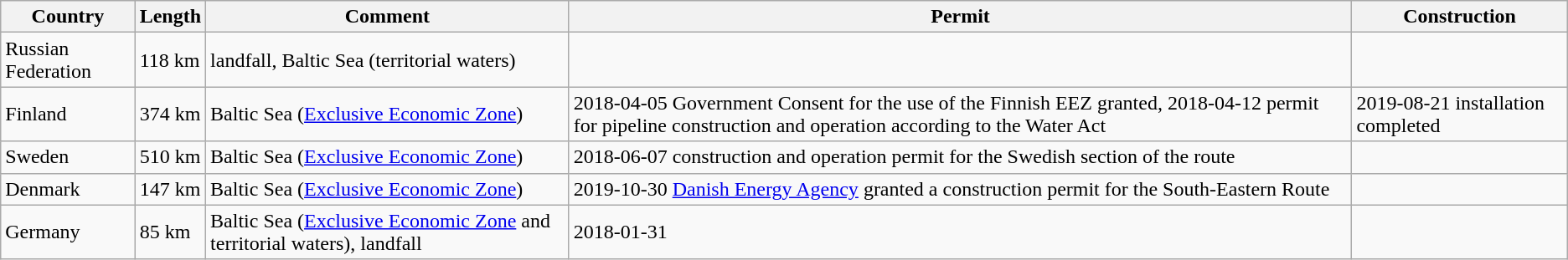<table class="wikitable sortable">
<tr>
<th>Country</th>
<th>Length</th>
<th>Comment</th>
<th>Permit</th>
<th>Construction</th>
</tr>
<tr>
<td>Russian Federation</td>
<td>118 km</td>
<td>landfall, Baltic Sea (territorial waters)</td>
<td></td>
<td></td>
</tr>
<tr>
<td>Finland</td>
<td>374 km</td>
<td>Baltic Sea (<a href='#'>Exclusive Economic Zone</a>)</td>
<td>2018-04-05 Government Consent for the use of the Finnish EEZ granted, 2018-04-12 permit for pipeline construction and operation according to the Water Act</td>
<td>2019-08-21 installation completed</td>
</tr>
<tr>
<td>Sweden</td>
<td>510 km</td>
<td>Baltic Sea (<a href='#'>Exclusive Economic Zone</a>)</td>
<td>2018-06-07 construction and operation permit for the Swedish section of the route</td>
<td></td>
</tr>
<tr>
<td>Denmark</td>
<td>147 km</td>
<td>Baltic Sea (<a href='#'>Exclusive Economic Zone</a>)</td>
<td>2019-10-30 <a href='#'>Danish Energy Agency</a> granted a construction permit for the South-Eastern Route</td>
<td></td>
</tr>
<tr>
<td>Germany</td>
<td>85 km</td>
<td>Baltic Sea (<a href='#'>Exclusive Economic Zone</a> and territorial waters), landfall</td>
<td>2018-01-31</td>
<td></td>
</tr>
</table>
